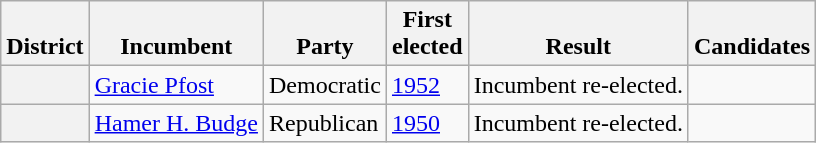<table class=wikitable>
<tr valign=bottom>
<th>District</th>
<th>Incumbent</th>
<th>Party</th>
<th>First<br>elected</th>
<th>Result</th>
<th>Candidates</th>
</tr>
<tr>
<th></th>
<td><a href='#'>Gracie Pfost</a></td>
<td>Democratic</td>
<td><a href='#'>1952</a></td>
<td>Incumbent re-elected.</td>
<td nowrap></td>
</tr>
<tr>
<th></th>
<td><a href='#'>Hamer H. Budge</a></td>
<td>Republican</td>
<td><a href='#'>1950</a></td>
<td>Incumbent re-elected.</td>
<td nowrap></td>
</tr>
</table>
